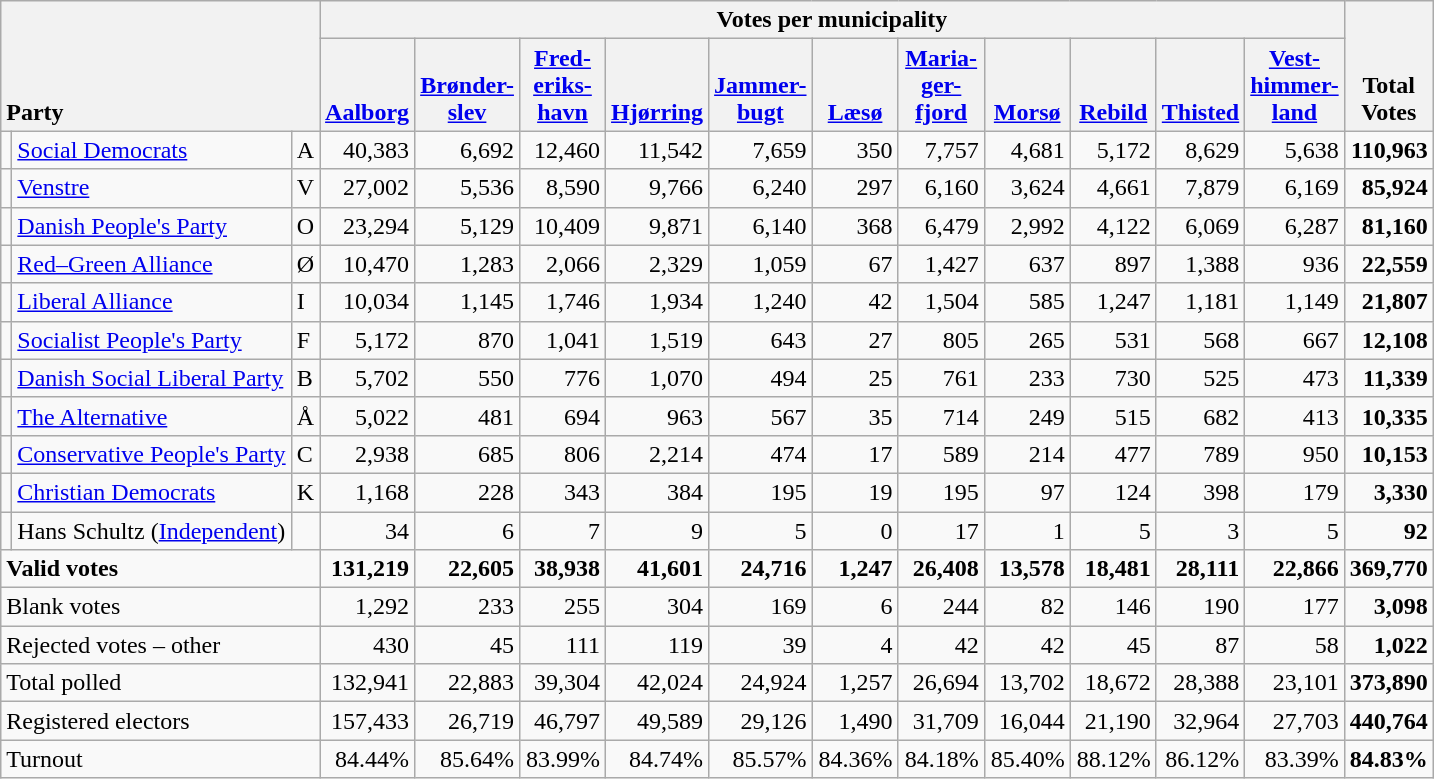<table class="wikitable" border="1" style="text-align:right;">
<tr>
<th style="text-align:left;" valign=bottom rowspan=2 colspan=3>Party</th>
<th colspan=11>Votes per municipality</th>
<th align=center valign=bottom rowspan=2 width="50">Total Votes</th>
</tr>
<tr>
<th align=center valign=bottom width="50"><a href='#'>Aalborg</a></th>
<th align=center valign=bottom width="50"><a href='#'>Brønder- slev</a></th>
<th align=center valign=bottom width="50"><a href='#'>Fred- eriks- havn</a></th>
<th align=center valign=bottom width="50"><a href='#'>Hjørring</a></th>
<th align=center valign=bottom width="50"><a href='#'>Jammer- bugt</a></th>
<th align=center valign=bottom width="50"><a href='#'>Læsø</a></th>
<th align=center valign=bottom width="50"><a href='#'>Maria- ger- fjord</a></th>
<th align=center valign=bottom width="50"><a href='#'>Morsø</a></th>
<th align=center valign=bottom width="50"><a href='#'>Rebild</a></th>
<th align=center valign=bottom width="50"><a href='#'>Thisted</a></th>
<th align=center valign=bottom width="50"><a href='#'>Vest- himmer- land</a></th>
</tr>
<tr>
<td></td>
<td align=left><a href='#'>Social Democrats</a></td>
<td align=left>A</td>
<td>40,383</td>
<td>6,692</td>
<td>12,460</td>
<td>11,542</td>
<td>7,659</td>
<td>350</td>
<td>7,757</td>
<td>4,681</td>
<td>5,172</td>
<td>8,629</td>
<td>5,638</td>
<td><strong>110,963</strong></td>
</tr>
<tr>
<td></td>
<td align=left><a href='#'>Venstre</a></td>
<td align=left>V</td>
<td>27,002</td>
<td>5,536</td>
<td>8,590</td>
<td>9,766</td>
<td>6,240</td>
<td>297</td>
<td>6,160</td>
<td>3,624</td>
<td>4,661</td>
<td>7,879</td>
<td>6,169</td>
<td><strong>85,924</strong></td>
</tr>
<tr>
<td></td>
<td align=left><a href='#'>Danish People's Party</a></td>
<td align=left>O</td>
<td>23,294</td>
<td>5,129</td>
<td>10,409</td>
<td>9,871</td>
<td>6,140</td>
<td>368</td>
<td>6,479</td>
<td>2,992</td>
<td>4,122</td>
<td>6,069</td>
<td>6,287</td>
<td><strong>81,160</strong></td>
</tr>
<tr>
<td></td>
<td align=left><a href='#'>Red–Green Alliance</a></td>
<td align=left>Ø</td>
<td>10,470</td>
<td>1,283</td>
<td>2,066</td>
<td>2,329</td>
<td>1,059</td>
<td>67</td>
<td>1,427</td>
<td>637</td>
<td>897</td>
<td>1,388</td>
<td>936</td>
<td><strong>22,559</strong></td>
</tr>
<tr>
<td></td>
<td align=left><a href='#'>Liberal Alliance</a></td>
<td align=left>I</td>
<td>10,034</td>
<td>1,145</td>
<td>1,746</td>
<td>1,934</td>
<td>1,240</td>
<td>42</td>
<td>1,504</td>
<td>585</td>
<td>1,247</td>
<td>1,181</td>
<td>1,149</td>
<td><strong>21,807</strong></td>
</tr>
<tr>
<td></td>
<td align=left><a href='#'>Socialist People's Party</a></td>
<td align=left>F</td>
<td>5,172</td>
<td>870</td>
<td>1,041</td>
<td>1,519</td>
<td>643</td>
<td>27</td>
<td>805</td>
<td>265</td>
<td>531</td>
<td>568</td>
<td>667</td>
<td><strong>12,108</strong></td>
</tr>
<tr>
<td></td>
<td align=left><a href='#'>Danish Social Liberal Party</a></td>
<td align=left>B</td>
<td>5,702</td>
<td>550</td>
<td>776</td>
<td>1,070</td>
<td>494</td>
<td>25</td>
<td>761</td>
<td>233</td>
<td>730</td>
<td>525</td>
<td>473</td>
<td><strong>11,339</strong></td>
</tr>
<tr>
<td></td>
<td align=left><a href='#'>The Alternative</a></td>
<td align=left>Å</td>
<td>5,022</td>
<td>481</td>
<td>694</td>
<td>963</td>
<td>567</td>
<td>35</td>
<td>714</td>
<td>249</td>
<td>515</td>
<td>682</td>
<td>413</td>
<td><strong>10,335</strong></td>
</tr>
<tr>
<td></td>
<td align=left style="white-space: nowrap;"><a href='#'>Conservative People's Party</a></td>
<td align=left>C</td>
<td>2,938</td>
<td>685</td>
<td>806</td>
<td>2,214</td>
<td>474</td>
<td>17</td>
<td>589</td>
<td>214</td>
<td>477</td>
<td>789</td>
<td>950</td>
<td><strong>10,153</strong></td>
</tr>
<tr>
<td></td>
<td align=left><a href='#'>Christian Democrats</a></td>
<td align=left>K</td>
<td>1,168</td>
<td>228</td>
<td>343</td>
<td>384</td>
<td>195</td>
<td>19</td>
<td>195</td>
<td>97</td>
<td>124</td>
<td>398</td>
<td>179</td>
<td><strong>3,330</strong></td>
</tr>
<tr>
<td></td>
<td align=left>Hans Schultz (<a href='#'>Independent</a>)</td>
<td></td>
<td>34</td>
<td>6</td>
<td>7</td>
<td>9</td>
<td>5</td>
<td>0</td>
<td>17</td>
<td>1</td>
<td>5</td>
<td>3</td>
<td>5</td>
<td><strong>92</strong></td>
</tr>
<tr style="font-weight:bold">
<td align=left colspan=3>Valid votes</td>
<td>131,219</td>
<td>22,605</td>
<td>38,938</td>
<td>41,601</td>
<td>24,716</td>
<td>1,247</td>
<td>26,408</td>
<td>13,578</td>
<td>18,481</td>
<td>28,111</td>
<td>22,866</td>
<td>369,770</td>
</tr>
<tr>
<td align=left colspan=3>Blank votes</td>
<td>1,292</td>
<td>233</td>
<td>255</td>
<td>304</td>
<td>169</td>
<td>6</td>
<td>244</td>
<td>82</td>
<td>146</td>
<td>190</td>
<td>177</td>
<td><strong>3,098</strong></td>
</tr>
<tr>
<td align=left colspan=3>Rejected votes – other</td>
<td>430</td>
<td>45</td>
<td>111</td>
<td>119</td>
<td>39</td>
<td>4</td>
<td>42</td>
<td>42</td>
<td>45</td>
<td>87</td>
<td>58</td>
<td><strong>1,022</strong></td>
</tr>
<tr>
<td align=left colspan=3>Total polled</td>
<td>132,941</td>
<td>22,883</td>
<td>39,304</td>
<td>42,024</td>
<td>24,924</td>
<td>1,257</td>
<td>26,694</td>
<td>13,702</td>
<td>18,672</td>
<td>28,388</td>
<td>23,101</td>
<td><strong>373,890</strong></td>
</tr>
<tr>
<td align=left colspan=3>Registered electors</td>
<td>157,433</td>
<td>26,719</td>
<td>46,797</td>
<td>49,589</td>
<td>29,126</td>
<td>1,490</td>
<td>31,709</td>
<td>16,044</td>
<td>21,190</td>
<td>32,964</td>
<td>27,703</td>
<td><strong>440,764</strong></td>
</tr>
<tr>
<td align=left colspan=3>Turnout</td>
<td>84.44%</td>
<td>85.64%</td>
<td>83.99%</td>
<td>84.74%</td>
<td>85.57%</td>
<td>84.36%</td>
<td>84.18%</td>
<td>85.40%</td>
<td>88.12%</td>
<td>86.12%</td>
<td>83.39%</td>
<td><strong>84.83%</strong></td>
</tr>
</table>
